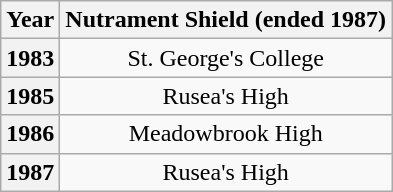<table class="wikitable sortable" style="text-align: center; width: auto">
<tr>
<th>Year</th>
<th>Nutrament Shield (ended 1987)</th>
</tr>
<tr>
<th>1983</th>
<td>St. George's College</td>
</tr>
<tr 1984- Cornwall College>
<th>1985</th>
<td>Rusea's High</td>
</tr>
<tr>
<th>1986</th>
<td>Meadowbrook High</td>
</tr>
<tr>
<th>1987</th>
<td>Rusea's High</td>
</tr>
</table>
